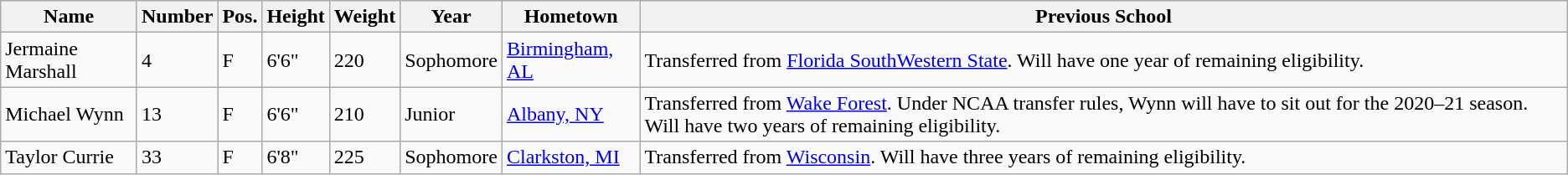<table class="wikitable sortable" border="1">
<tr>
<th>Name</th>
<th>Number</th>
<th>Pos.</th>
<th>Height</th>
<th>Weight</th>
<th>Year</th>
<th>Hometown</th>
<th class="unsortable">Previous School</th>
</tr>
<tr>
<td>Jermaine Marshall</td>
<td>4</td>
<td>F</td>
<td>6'6"</td>
<td>220</td>
<td>Sophomore</td>
<td><a href='#'>Birmingham, AL</a></td>
<td>Transferred from <a href='#'>Florida SouthWestern State</a>. Will have one year of remaining eligibility.</td>
</tr>
<tr>
<td>Michael Wynn</td>
<td>13</td>
<td>F</td>
<td>6'6"</td>
<td>210</td>
<td>Junior</td>
<td><a href='#'>Albany, NY</a></td>
<td>Transferred from <a href='#'>Wake Forest</a>. Under NCAA transfer rules, Wynn will have to sit out for the 2020–21 season. Will have two years of remaining eligibility.</td>
</tr>
<tr>
<td>Taylor Currie</td>
<td>33</td>
<td>F</td>
<td>6'8"</td>
<td>225</td>
<td>Sophomore</td>
<td><a href='#'>Clarkston, MI</a></td>
<td>Transferred from <a href='#'>Wisconsin</a>. Will have three years of remaining eligibility.</td>
</tr>
</table>
